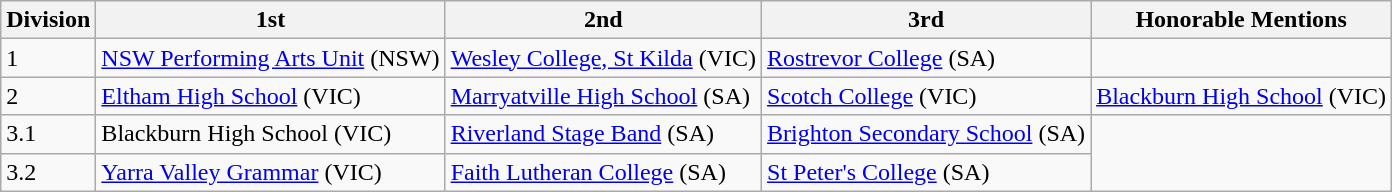<table class="wikitable">
<tr>
<th>Division</th>
<th>1st</th>
<th>2nd</th>
<th>3rd</th>
<th>Honorable Mentions</th>
</tr>
<tr>
<td>1</td>
<td><a href='#'>NSW Performing Arts Unit</a> (NSW)</td>
<td><a href='#'>Wesley College, St Kilda</a> (VIC)</td>
<td><a href='#'>Rostrevor College</a> (SA)</td>
</tr>
<tr>
<td>2</td>
<td><a href='#'>Eltham High School</a> (VIC)</td>
<td><a href='#'>Marryatville High School</a> (SA)</td>
<td><a href='#'>Scotch College</a> (VIC)</td>
<td><a href='#'>Blackburn High School</a> (VIC)</td>
</tr>
<tr>
<td>3.1</td>
<td>Blackburn High School (VIC)</td>
<td><a href='#'>Riverland Stage Band</a> (SA)</td>
<td><a href='#'>Brighton Secondary School</a> (SA)</td>
</tr>
<tr>
<td>3.2</td>
<td><a href='#'>Yarra Valley Grammar</a> (VIC)</td>
<td><a href='#'>Faith Lutheran College</a> (SA)</td>
<td><a href='#'>St Peter's College</a> (SA)</td>
</tr>
</table>
